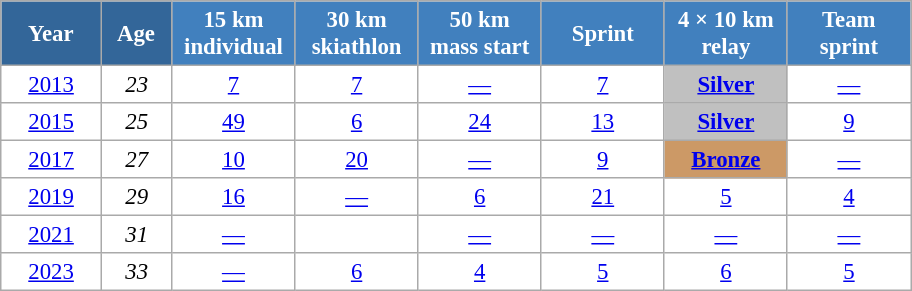<table class="wikitable" style="font-size:95%; text-align:center; border:grey solid 1px; border-collapse:collapse; background:#ffffff;">
<tr>
<th style="background-color:#369; color:white; width:60px;"> Year </th>
<th style="background-color:#369; color:white; width:40px;"> Age </th>
<th style="background-color:#4180be; color:white; width:75px;"> 15 km <br> individual </th>
<th style="background-color:#4180be; color:white; width:75px;"> 30 km <br> skiathlon </th>
<th style="background-color:#4180be; color:white; width:75px;"> 50 km <br> mass start </th>
<th style="background-color:#4180be; color:white; width:75px;"> Sprint </th>
<th style="background-color:#4180be; color:white; width:75px;"> 4 × 10 km <br> relay </th>
<th style="background-color:#4180be; color:white; width:75px;"> Team <br> sprint </th>
</tr>
<tr>
<td><a href='#'>2013</a></td>
<td><em>23</em></td>
<td><a href='#'>7</a></td>
<td><a href='#'>7</a></td>
<td><a href='#'>—</a></td>
<td><a href='#'>7</a></td>
<td bgcolor=silver><a href='#'><strong>Silver</strong></a></td>
<td><a href='#'>—</a></td>
</tr>
<tr>
<td><a href='#'>2015</a></td>
<td><em>25</em></td>
<td><a href='#'>49</a></td>
<td><a href='#'>6</a></td>
<td><a href='#'>24</a></td>
<td><a href='#'>13</a></td>
<td bgcolor=silver><a href='#'><strong>Silver</strong></a></td>
<td><a href='#'>9</a></td>
</tr>
<tr>
<td><a href='#'>2017</a></td>
<td><em>27</em></td>
<td><a href='#'>10</a></td>
<td><a href='#'>20</a></td>
<td><a href='#'>—</a></td>
<td><a href='#'>9</a></td>
<td bgcolor=cc9966><a href='#'><strong>Bronze</strong></a></td>
<td><a href='#'>—</a></td>
</tr>
<tr>
<td><a href='#'>2019</a></td>
<td><em>29</em></td>
<td><a href='#'>16</a></td>
<td><a href='#'>—</a></td>
<td><a href='#'>6</a></td>
<td><a href='#'>21</a></td>
<td><a href='#'>5</a></td>
<td><a href='#'>4</a></td>
</tr>
<tr>
<td><a href='#'>2021</a></td>
<td><em>31</em></td>
<td><a href='#'>—</a></td>
<td><a href='#'></a></td>
<td><a href='#'>—</a></td>
<td><a href='#'>—</a></td>
<td><a href='#'>—</a></td>
<td><a href='#'>—</a></td>
</tr>
<tr>
<td><a href='#'>2023</a></td>
<td><em>33</em></td>
<td><a href='#'>—</a></td>
<td><a href='#'>6</a></td>
<td><a href='#'>4</a></td>
<td><a href='#'>5</a></td>
<td><a href='#'>6</a></td>
<td><a href='#'>5</a></td>
</tr>
</table>
